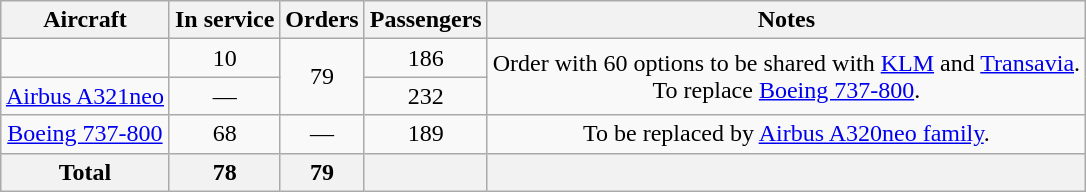<table class="wikitable" style="margin:0.5em auto; text-align:center">
<tr>
<th>Aircraft</th>
<th>In service</th>
<th>Orders</th>
<th>Passengers</th>
<th>Notes</th>
</tr>
<tr>
<td></td>
<td>10</td>
<td rowspan="2">79</td>
<td>186</td>
<td rowspan="2">Order with 60 options to be shared with <a href='#'>KLM</a> and <a href='#'>Transavia</a>.<br>To replace <a href='#'>Boeing 737-800</a>.</td>
</tr>
<tr>
<td><a href='#'>Airbus A321neo</a></td>
<td>—</td>
<td>232</td>
</tr>
<tr>
<td><a href='#'>Boeing 737-800</a></td>
<td>68</td>
<td>—</td>
<td>189</td>
<td>To be replaced by <a href='#'>Airbus A320neo family</a>.</td>
</tr>
<tr>
<th>Total</th>
<th>78</th>
<th>79</th>
<th></th>
<th></th>
</tr>
</table>
